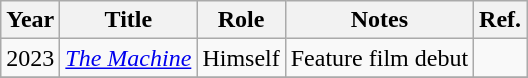<table class="wikitable">
<tr>
<th>Year</th>
<th>Title</th>
<th>Role</th>
<th>Notes</th>
<th class=unsortable>Ref.</th>
</tr>
<tr>
<td>2023</td>
<td><em><a href='#'>The Machine</a></em></td>
<td>Himself</td>
<td>Feature film debut</td>
<td></td>
</tr>
<tr>
</tr>
</table>
